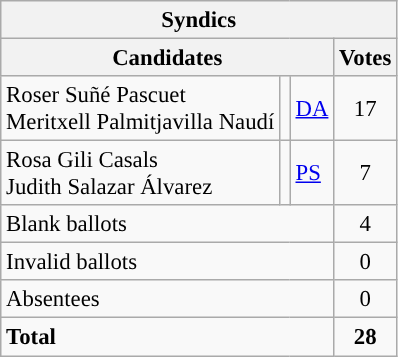<table class="wikitable" style="font-size:95%; text-align:center;">
<tr>
<th colspan="5">Syndics</th>
</tr>
<tr>
<th colspan="3">Candidates</th>
<th>Votes</th>
</tr>
<tr>
<td align="left"> Roser Suñé Pascuet<br> Meritxell Palmitjavilla Naudí</td>
<td style="background:"></td>
<td align="left"><a href='#'>DA</a></td>
<td>17</td>
</tr>
<tr>
<td align="left">  Rosa Gili Casals<br> Judith Salazar Álvarez</td>
<td style="background:"></td>
<td align="left"><a href='#'>PS</a></td>
<td>7</td>
</tr>
<tr>
<td align=left colspan="3">Blank ballots</td>
<td>4</td>
</tr>
<tr>
<td align=left colspan="3">Invalid ballots</td>
<td>0</td>
</tr>
<tr>
<td align=left colspan="3">Absentees</td>
<td>0</td>
</tr>
<tr style="font-weight:bold">
<td align=left colspan="3">Total</td>
<td>28</td>
</tr>
</table>
